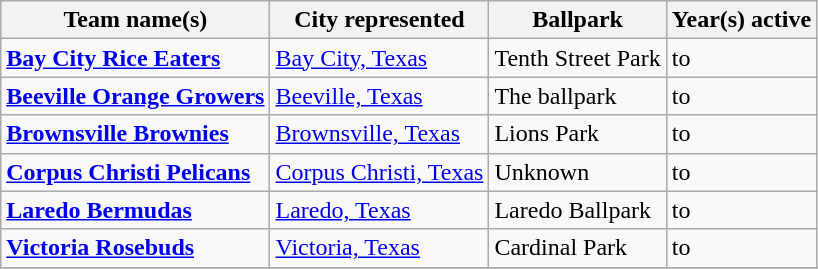<table class="wikitable">
<tr>
<th>Team name(s)</th>
<th>City represented</th>
<th>Ballpark</th>
<th>Year(s) active</th>
</tr>
<tr>
<td><strong><a href='#'>Bay City Rice Eaters</a></strong></td>
<td><a href='#'>Bay City, Texas</a></td>
<td>Tenth Street Park</td>
<td> to </td>
</tr>
<tr>
<td><strong><a href='#'>Beeville Orange Growers</a></strong></td>
<td><a href='#'>Beeville, Texas</a></td>
<td>The ballpark</td>
<td> to </td>
</tr>
<tr>
<td><strong><a href='#'>Brownsville Brownies</a></strong></td>
<td><a href='#'>Brownsville, Texas</a></td>
<td>Lions Park</td>
<td> to </td>
</tr>
<tr>
<td><strong><a href='#'>Corpus Christi Pelicans</a></strong></td>
<td><a href='#'>Corpus Christi, Texas</a></td>
<td>Unknown</td>
<td> to </td>
</tr>
<tr>
<td><strong><a href='#'>Laredo Bermudas</a></strong></td>
<td><a href='#'>Laredo, Texas</a></td>
<td>Laredo Ballpark</td>
<td> to </td>
</tr>
<tr>
<td><strong><a href='#'>Victoria Rosebuds</a></strong></td>
<td><a href='#'>Victoria, Texas</a></td>
<td>Cardinal Park</td>
<td> to </td>
</tr>
<tr>
</tr>
</table>
